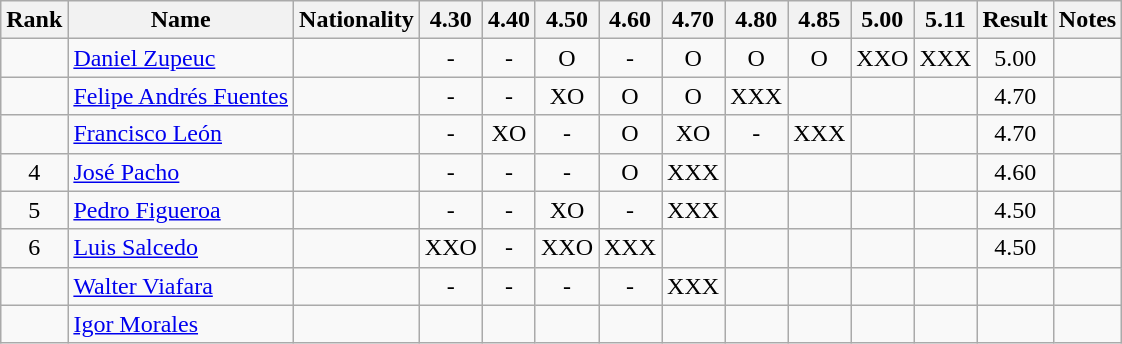<table class="wikitable sortable" style="text-align:center">
<tr>
<th>Rank</th>
<th>Name</th>
<th>Nationality</th>
<th>4.30</th>
<th>4.40</th>
<th>4.50</th>
<th>4.60</th>
<th>4.70</th>
<th>4.80</th>
<th>4.85</th>
<th>5.00</th>
<th>5.11</th>
<th>Result</th>
<th>Notes</th>
</tr>
<tr>
<td></td>
<td align=left><a href='#'>Daniel Zupeuc</a></td>
<td align=left></td>
<td>-</td>
<td>-</td>
<td>O</td>
<td>-</td>
<td>O</td>
<td>O</td>
<td>O</td>
<td>XXO</td>
<td>XXX</td>
<td>5.00</td>
<td></td>
</tr>
<tr>
<td></td>
<td align=left><a href='#'>Felipe Andrés Fuentes</a></td>
<td align=left></td>
<td>-</td>
<td>-</td>
<td>XO</td>
<td>O</td>
<td>O</td>
<td>XXX</td>
<td></td>
<td></td>
<td></td>
<td>4.70</td>
<td></td>
</tr>
<tr>
<td></td>
<td align=left><a href='#'>Francisco León</a></td>
<td align=left></td>
<td>-</td>
<td>XO</td>
<td>-</td>
<td>O</td>
<td>XO</td>
<td>-</td>
<td>XXX</td>
<td></td>
<td></td>
<td>4.70</td>
<td></td>
</tr>
<tr>
<td>4</td>
<td align=left><a href='#'>José Pacho</a></td>
<td align=left></td>
<td>-</td>
<td>-</td>
<td>-</td>
<td>O</td>
<td>XXX</td>
<td></td>
<td></td>
<td></td>
<td></td>
<td>4.60</td>
<td></td>
</tr>
<tr>
<td>5</td>
<td align=left><a href='#'>Pedro Figueroa</a></td>
<td align=left></td>
<td>-</td>
<td>-</td>
<td>XO</td>
<td>-</td>
<td>XXX</td>
<td></td>
<td></td>
<td></td>
<td></td>
<td>4.50</td>
<td></td>
</tr>
<tr>
<td>6</td>
<td align=left><a href='#'>Luis Salcedo</a></td>
<td align=left></td>
<td>XXO</td>
<td>-</td>
<td>XXO</td>
<td>XXX</td>
<td></td>
<td></td>
<td></td>
<td></td>
<td></td>
<td>4.50</td>
<td></td>
</tr>
<tr>
<td></td>
<td align=left><a href='#'>Walter Viafara</a></td>
<td align=left></td>
<td>-</td>
<td>-</td>
<td>-</td>
<td>-</td>
<td>XXX</td>
<td></td>
<td></td>
<td></td>
<td></td>
<td></td>
<td></td>
</tr>
<tr>
<td></td>
<td align=left><a href='#'>Igor Morales</a></td>
<td align=left></td>
<td></td>
<td></td>
<td></td>
<td></td>
<td></td>
<td></td>
<td></td>
<td></td>
<td></td>
<td></td>
<td></td>
</tr>
</table>
